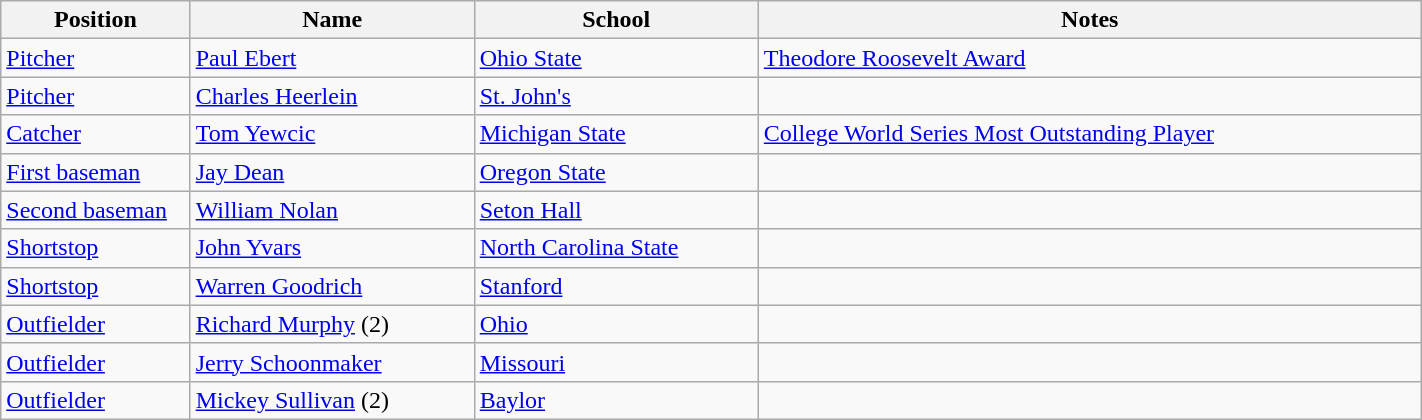<table class="wikitable sortable" style="width:75%;">
<tr>
<th width=10%>Position</th>
<th width=15%>Name</th>
<th width=15%>School</th>
<th width=35% class="unsortable">Notes</th>
</tr>
<tr>
<td><a href='#'>Pitcher</a></td>
<td><a href='#'>Paul Ebert</a></td>
<td><a href='#'>Ohio State</a></td>
<td><a href='#'>Theodore Roosevelt Award</a></td>
</tr>
<tr>
<td><a href='#'>Pitcher</a></td>
<td><a href='#'>Charles Heerlein</a></td>
<td><a href='#'>St. John's</a></td>
<td></td>
</tr>
<tr>
<td><a href='#'>Catcher</a></td>
<td><a href='#'>Tom Yewcic</a></td>
<td><a href='#'>Michigan State</a></td>
<td><a href='#'>College World Series Most Outstanding Player</a></td>
</tr>
<tr>
<td><a href='#'>First baseman</a></td>
<td><a href='#'>Jay Dean</a></td>
<td><a href='#'>Oregon State</a></td>
<td></td>
</tr>
<tr>
<td><a href='#'>Second baseman</a></td>
<td><a href='#'>William Nolan</a></td>
<td><a href='#'>Seton Hall</a></td>
<td></td>
</tr>
<tr>
<td><a href='#'>Shortstop</a></td>
<td><a href='#'>John Yvars</a></td>
<td><a href='#'>North Carolina State</a></td>
<td></td>
</tr>
<tr>
<td><a href='#'>Shortstop</a></td>
<td><a href='#'>Warren Goodrich</a></td>
<td><a href='#'>Stanford</a></td>
<td></td>
</tr>
<tr>
<td><a href='#'>Outfielder</a></td>
<td><a href='#'>Richard Murphy</a> (2)</td>
<td><a href='#'>Ohio</a></td>
<td></td>
</tr>
<tr>
<td><a href='#'>Outfielder</a></td>
<td><a href='#'>Jerry Schoonmaker</a></td>
<td><a href='#'>Missouri</a></td>
<td></td>
</tr>
<tr>
<td><a href='#'>Outfielder</a></td>
<td><a href='#'>Mickey Sullivan</a> (2)</td>
<td><a href='#'>Baylor</a></td>
<td></td>
</tr>
</table>
